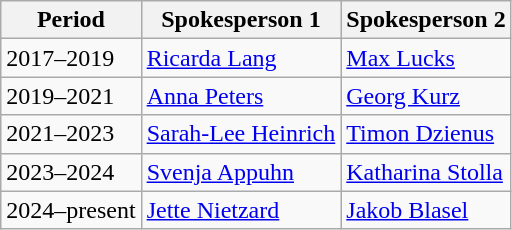<table class=wikitable>
<tr>
<th>Period</th>
<th>Spokesperson 1</th>
<th>Spokesperson 2</th>
</tr>
<tr>
<td>2017–2019</td>
<td><a href='#'>Ricarda Lang</a></td>
<td><a href='#'>Max Lucks</a></td>
</tr>
<tr>
<td>2019–2021</td>
<td><a href='#'>Anna Peters</a></td>
<td><a href='#'>Georg Kurz</a></td>
</tr>
<tr>
<td>2021–2023</td>
<td><a href='#'>Sarah-Lee Heinrich</a></td>
<td><a href='#'>Timon Dzienus</a></td>
</tr>
<tr>
<td>2023–2024</td>
<td><a href='#'>Svenja Appuhn</a></td>
<td><a href='#'>Katharina Stolla</a></td>
</tr>
<tr>
<td>2024–present</td>
<td><a href='#'>Jette Nietzard</a></td>
<td><a href='#'>Jakob Blasel</a></td>
</tr>
</table>
